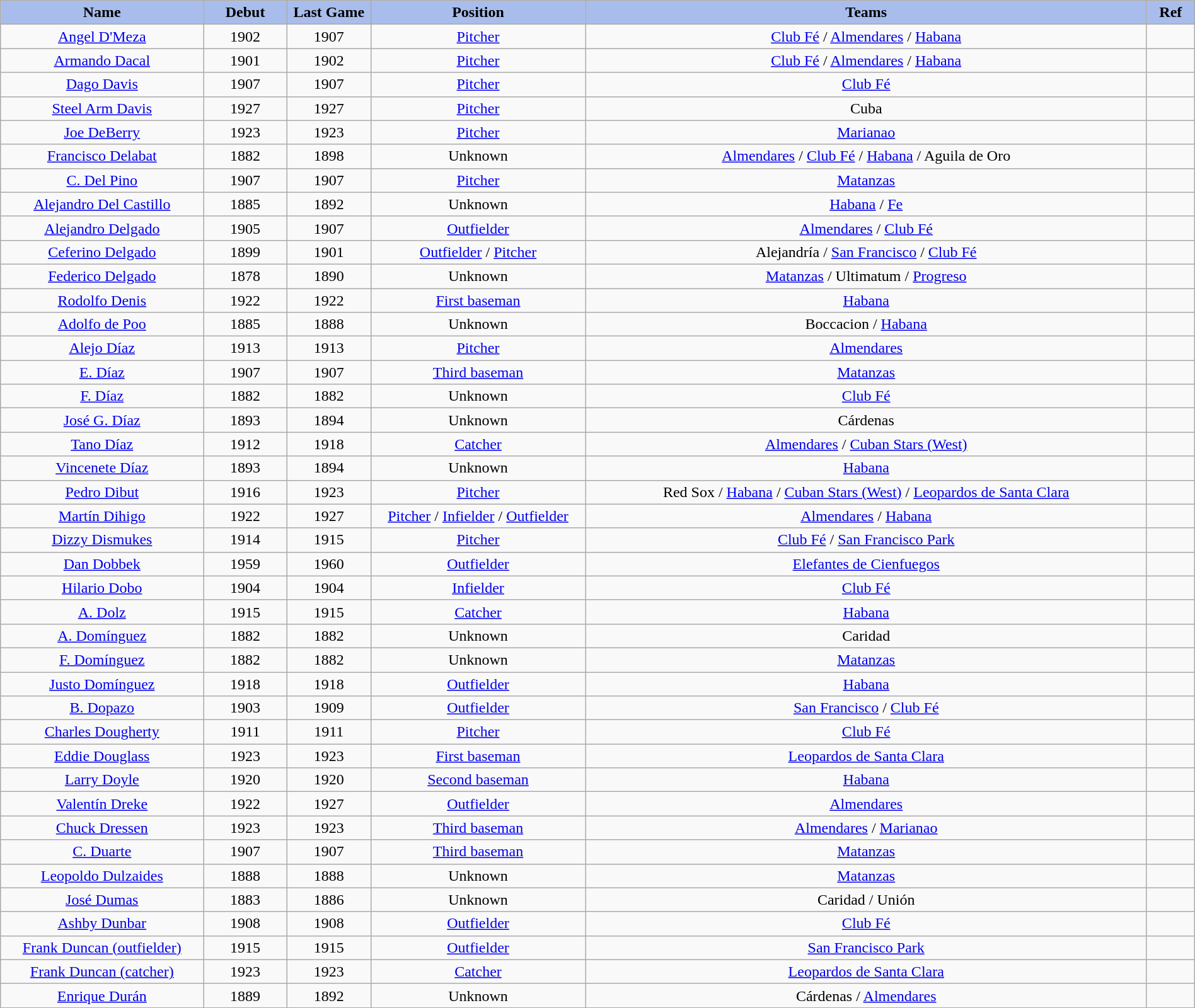<table class="wikitable" style="width: 100%">
<tr>
<th style="background:#a8bdec; width:17%;">Name</th>
<th style="width:7%; background:#a8bdec;">Debut</th>
<th style="width:7%; background:#a8bdec;">Last Game</th>
<th style="width:18%; background:#a8bdec;">Position</th>
<th style="width:47%; background:#a8bdec;">Teams</th>
<th style="width:4%; background:#a8bdec;">Ref</th>
</tr>
<tr align=center>
<td><a href='#'>Angel D'Meza</a></td>
<td>1902</td>
<td>1907</td>
<td><a href='#'>Pitcher</a></td>
<td><a href='#'>Club Fé</a> / <a href='#'>Almendares</a> / <a href='#'>Habana</a></td>
<td></td>
</tr>
<tr align=center>
<td><a href='#'>Armando Dacal</a></td>
<td>1901</td>
<td>1902</td>
<td><a href='#'>Pitcher</a></td>
<td><a href='#'>Club Fé</a> / <a href='#'>Almendares</a> / <a href='#'>Habana</a></td>
<td></td>
</tr>
<tr align=center>
<td><a href='#'>Dago Davis</a></td>
<td>1907</td>
<td>1907</td>
<td><a href='#'>Pitcher</a></td>
<td><a href='#'>Club Fé</a></td>
<td></td>
</tr>
<tr align=center>
<td><a href='#'>Steel Arm Davis</a></td>
<td>1927</td>
<td>1927</td>
<td><a href='#'>Pitcher</a></td>
<td>Cuba</td>
<td></td>
</tr>
<tr align=center>
<td><a href='#'>Joe DeBerry</a></td>
<td>1923</td>
<td>1923</td>
<td><a href='#'>Pitcher</a></td>
<td><a href='#'>Marianao</a></td>
<td></td>
</tr>
<tr align=center>
<td><a href='#'>Francisco Delabat</a></td>
<td>1882</td>
<td>1898</td>
<td>Unknown</td>
<td><a href='#'>Almendares</a> / <a href='#'>Club Fé</a> / <a href='#'>Habana</a> / Aguila de Oro</td>
<td></td>
</tr>
<tr align=center>
<td><a href='#'>C. Del Pino</a></td>
<td>1907</td>
<td>1907</td>
<td><a href='#'>Pitcher</a></td>
<td><a href='#'>Matanzas</a></td>
<td></td>
</tr>
<tr align=center>
<td><a href='#'>Alejandro Del Castillo</a></td>
<td>1885</td>
<td>1892</td>
<td>Unknown</td>
<td><a href='#'>Habana</a> / <a href='#'>Fe</a></td>
<td></td>
</tr>
<tr align=center>
<td><a href='#'>Alejandro Delgado</a></td>
<td>1905</td>
<td>1907</td>
<td><a href='#'>Outfielder</a></td>
<td><a href='#'>Almendares</a> / <a href='#'>Club Fé</a></td>
<td></td>
</tr>
<tr align=center>
<td><a href='#'>Ceferino Delgado</a></td>
<td>1899</td>
<td>1901</td>
<td><a href='#'>Outfielder</a> / <a href='#'>Pitcher</a></td>
<td>Alejandría / <a href='#'>San Francisco</a> / <a href='#'>Club Fé</a></td>
<td></td>
</tr>
<tr align=center>
<td><a href='#'>Federico Delgado</a></td>
<td>1878</td>
<td>1890</td>
<td>Unknown</td>
<td><a href='#'>Matanzas</a> / Ultimatum / <a href='#'>Progreso</a></td>
<td></td>
</tr>
<tr align=center>
<td><a href='#'>Rodolfo Denis</a></td>
<td>1922</td>
<td>1922</td>
<td><a href='#'>First baseman</a></td>
<td><a href='#'>Habana</a></td>
<td></td>
</tr>
<tr align=center>
<td><a href='#'>Adolfo de Poo</a></td>
<td>1885</td>
<td>1888</td>
<td>Unknown</td>
<td>Boccacion / <a href='#'>Habana</a></td>
<td></td>
</tr>
<tr align=center>
<td><a href='#'>Alejo Díaz</a></td>
<td>1913</td>
<td>1913</td>
<td><a href='#'>Pitcher</a></td>
<td><a href='#'>Almendares</a></td>
<td></td>
</tr>
<tr align=center>
<td><a href='#'>E. Díaz</a></td>
<td>1907</td>
<td>1907</td>
<td><a href='#'>Third baseman</a></td>
<td><a href='#'>Matanzas</a></td>
<td></td>
</tr>
<tr align=center>
<td><a href='#'>F. Díaz</a></td>
<td>1882</td>
<td>1882</td>
<td>Unknown</td>
<td><a href='#'>Club Fé</a></td>
<td></td>
</tr>
<tr align=center>
<td><a href='#'>José G. Díaz</a></td>
<td>1893</td>
<td>1894</td>
<td>Unknown</td>
<td>Cárdenas</td>
<td></td>
</tr>
<tr align=center>
<td><a href='#'>Tano Díaz</a></td>
<td>1912</td>
<td>1918</td>
<td><a href='#'>Catcher</a></td>
<td><a href='#'>Almendares</a> / <a href='#'>Cuban Stars (West)</a></td>
<td></td>
</tr>
<tr align=center>
<td><a href='#'>Vincenete Díaz</a></td>
<td>1893</td>
<td>1894</td>
<td>Unknown</td>
<td><a href='#'>Habana</a></td>
<td></td>
</tr>
<tr align=center>
<td><a href='#'>Pedro Dibut</a></td>
<td>1916</td>
<td>1923</td>
<td><a href='#'>Pitcher</a></td>
<td>Red Sox / <a href='#'>Habana</a> / <a href='#'>Cuban Stars (West)</a> / <a href='#'>Leopardos de Santa Clara</a></td>
<td></td>
</tr>
<tr align=center>
<td><a href='#'>Martín Dihigo</a></td>
<td>1922</td>
<td>1927</td>
<td><a href='#'>Pitcher</a> / <a href='#'>Infielder</a> / <a href='#'>Outfielder</a></td>
<td><a href='#'>Almendares</a> / <a href='#'>Habana</a></td>
<td></td>
</tr>
<tr align=center>
<td><a href='#'>Dizzy Dismukes</a></td>
<td>1914</td>
<td>1915</td>
<td><a href='#'>Pitcher</a></td>
<td><a href='#'>Club Fé</a> / <a href='#'>San Francisco Park</a></td>
<td></td>
</tr>
<tr align=center>
<td><a href='#'>Dan Dobbek</a></td>
<td>1959</td>
<td>1960</td>
<td><a href='#'>Outfielder</a></td>
<td><a href='#'>Elefantes de Cienfuegos</a></td>
<td></td>
</tr>
<tr align=center>
<td><a href='#'>Hilario Dobo</a></td>
<td>1904</td>
<td>1904</td>
<td><a href='#'>Infielder</a></td>
<td><a href='#'>Club Fé</a></td>
<td></td>
</tr>
<tr align=center>
<td><a href='#'>A. Dolz</a></td>
<td>1915</td>
<td>1915</td>
<td><a href='#'>Catcher</a></td>
<td><a href='#'>Habana</a></td>
<td></td>
</tr>
<tr align=center>
<td><a href='#'>A. Domínguez</a></td>
<td>1882</td>
<td>1882</td>
<td>Unknown</td>
<td>Caridad</td>
<td></td>
</tr>
<tr align=center>
<td><a href='#'>F. Domínguez</a></td>
<td>1882</td>
<td>1882</td>
<td>Unknown</td>
<td><a href='#'>Matanzas</a></td>
<td></td>
</tr>
<tr align=center>
<td><a href='#'>Justo Domínguez</a></td>
<td>1918</td>
<td>1918</td>
<td><a href='#'>Outfielder</a></td>
<td><a href='#'>Habana</a></td>
<td></td>
</tr>
<tr align=center>
<td><a href='#'>B. Dopazo</a></td>
<td>1903</td>
<td>1909</td>
<td><a href='#'>Outfielder</a></td>
<td><a href='#'>San Francisco</a> / <a href='#'>Club Fé</a></td>
<td></td>
</tr>
<tr align=center>
<td><a href='#'>Charles Dougherty</a></td>
<td>1911</td>
<td>1911</td>
<td><a href='#'>Pitcher</a></td>
<td><a href='#'>Club Fé</a></td>
<td></td>
</tr>
<tr align=center>
<td><a href='#'>Eddie Douglass</a></td>
<td>1923</td>
<td>1923</td>
<td><a href='#'>First baseman</a></td>
<td><a href='#'>Leopardos de Santa Clara</a></td>
<td></td>
</tr>
<tr align=center>
<td><a href='#'>Larry Doyle</a></td>
<td>1920</td>
<td>1920</td>
<td><a href='#'>Second baseman</a></td>
<td><a href='#'>Habana</a></td>
<td></td>
</tr>
<tr align=center>
<td><a href='#'>Valentín Dreke</a></td>
<td>1922</td>
<td>1927</td>
<td><a href='#'>Outfielder</a></td>
<td><a href='#'>Almendares</a></td>
<td></td>
</tr>
<tr align=center>
<td><a href='#'>Chuck Dressen</a></td>
<td>1923</td>
<td>1923</td>
<td><a href='#'>Third baseman</a></td>
<td><a href='#'>Almendares</a> / <a href='#'>Marianao</a></td>
<td></td>
</tr>
<tr align=center>
<td><a href='#'>C. Duarte</a></td>
<td>1907</td>
<td>1907</td>
<td><a href='#'>Third baseman</a></td>
<td><a href='#'>Matanzas</a></td>
<td></td>
</tr>
<tr align=center>
<td><a href='#'>Leopoldo Dulzaides</a></td>
<td>1888</td>
<td>1888</td>
<td>Unknown</td>
<td><a href='#'>Matanzas</a></td>
<td></td>
</tr>
<tr align=center>
<td><a href='#'>José Dumas</a></td>
<td>1883</td>
<td>1886</td>
<td>Unknown</td>
<td>Caridad / Unión</td>
<td></td>
</tr>
<tr align=center>
<td><a href='#'>Ashby Dunbar</a></td>
<td>1908</td>
<td>1908</td>
<td><a href='#'>Outfielder</a></td>
<td><a href='#'>Club Fé</a></td>
<td></td>
</tr>
<tr align=center>
<td><a href='#'>Frank Duncan (outfielder)</a></td>
<td>1915</td>
<td>1915</td>
<td><a href='#'>Outfielder</a></td>
<td><a href='#'>San Francisco Park</a></td>
<td></td>
</tr>
<tr align=center>
<td><a href='#'>Frank Duncan (catcher)</a></td>
<td>1923</td>
<td>1923</td>
<td><a href='#'>Catcher</a></td>
<td><a href='#'>Leopardos de Santa Clara</a></td>
<td></td>
</tr>
<tr align=center>
<td><a href='#'>Enrique Durán</a></td>
<td>1889</td>
<td>1892</td>
<td>Unknown</td>
<td>Cárdenas / <a href='#'>Almendares</a></td>
<td></td>
</tr>
</table>
